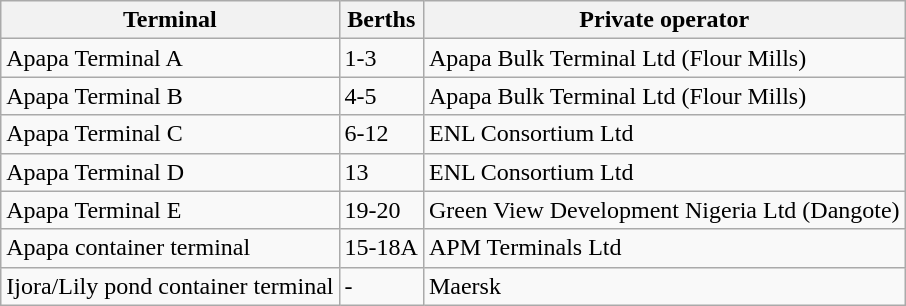<table class="wikitable">
<tr>
<th>Terminal</th>
<th>Berths</th>
<th>Private operator</th>
</tr>
<tr>
<td>Apapa Terminal A</td>
<td>1-3</td>
<td>Apapa Bulk Terminal Ltd (Flour Mills)</td>
</tr>
<tr>
<td>Apapa Terminal B</td>
<td>4-5</td>
<td>Apapa Bulk Terminal Ltd (Flour Mills)</td>
</tr>
<tr>
<td>Apapa Terminal C</td>
<td>6-12</td>
<td>ENL Consortium Ltd</td>
</tr>
<tr>
<td>Apapa Terminal D</td>
<td>13</td>
<td>ENL Consortium Ltd</td>
</tr>
<tr>
<td>Apapa Terminal E</td>
<td>19-20</td>
<td>Green View Development Nigeria Ltd (Dangote)</td>
</tr>
<tr>
<td>Apapa container terminal</td>
<td>15-18A</td>
<td>APM Terminals Ltd</td>
</tr>
<tr>
<td>Ijora/Lily pond container terminal</td>
<td>-</td>
<td>Maersk</td>
</tr>
</table>
